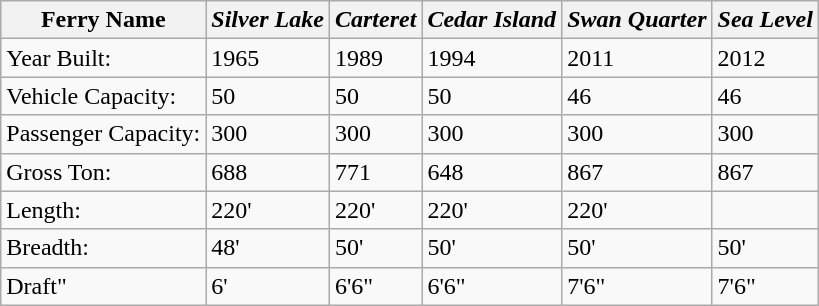<table class="wikitable">
<tr>
<th>Ferry Name</th>
<th><em>Silver Lake</em></th>
<th><em>Carteret</em></th>
<th><em>Cedar Island</em></th>
<th><em>Swan Quarter</em></th>
<th><em>Sea Level</em></th>
</tr>
<tr>
<td>Year Built:</td>
<td>1965</td>
<td>1989</td>
<td>1994</td>
<td>2011</td>
<td>2012</td>
</tr>
<tr>
<td>Vehicle Capacity:</td>
<td>50</td>
<td>50</td>
<td>50</td>
<td>46</td>
<td>46</td>
</tr>
<tr>
<td>Passenger Capacity:</td>
<td>300</td>
<td>300</td>
<td>300</td>
<td>300</td>
<td>300</td>
</tr>
<tr>
<td>Gross Ton:</td>
<td>688</td>
<td>771</td>
<td>648</td>
<td>867</td>
<td>867</td>
</tr>
<tr>
<td>Length:</td>
<td>220'</td>
<td>220'</td>
<td>220'</td>
<td>220'</td>
</tr>
<tr>
<td>Breadth:</td>
<td>48'</td>
<td>50'</td>
<td>50'</td>
<td>50'</td>
<td>50'</td>
</tr>
<tr>
<td>Draft"</td>
<td>6'</td>
<td>6'6"</td>
<td>6'6"</td>
<td>7'6"</td>
<td>7'6"</td>
</tr>
</table>
